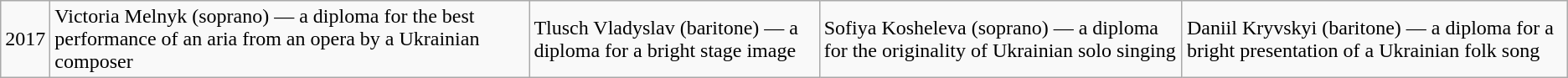<table class="wikitable">
<tr>
<td>2017</td>
<td>Victoria Melnyk (soprano) — a diploma for the best performance of an aria from an opera by a Ukrainian composer</td>
<td>Tlusch Vladyslav (baritone) — a diploma for a bright stage image</td>
<td>Sofiya Kosheleva (soprano) — a diploma for the originality of Ukrainian solo singing</td>
<td>Daniil Kryvskyi (baritone) — a diploma for a bright presentation of a Ukrainian folk song</td>
</tr>
</table>
